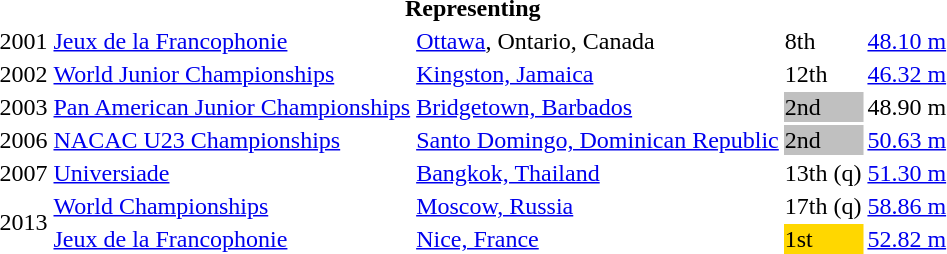<table>
<tr>
<th colspan="6">Representing </th>
</tr>
<tr>
<td>2001</td>
<td><a href='#'>Jeux de la Francophonie</a></td>
<td><a href='#'>Ottawa</a>, Ontario, Canada</td>
<td>8th</td>
<td><a href='#'>48.10 m</a></td>
</tr>
<tr>
<td>2002</td>
<td><a href='#'>World Junior Championships</a></td>
<td><a href='#'>Kingston, Jamaica</a></td>
<td>12th</td>
<td><a href='#'>46.32 m</a></td>
</tr>
<tr>
<td>2003</td>
<td><a href='#'>Pan American Junior Championships</a></td>
<td><a href='#'>Bridgetown, Barbados</a></td>
<td bgcolor=silver>2nd</td>
<td>48.90 m</td>
</tr>
<tr>
<td>2006</td>
<td><a href='#'>NACAC U23 Championships</a></td>
<td><a href='#'>Santo Domingo, Dominican Republic</a></td>
<td bgcolor=silver>2nd</td>
<td><a href='#'>50.63 m</a></td>
</tr>
<tr>
<td>2007</td>
<td><a href='#'>Universiade</a></td>
<td><a href='#'>Bangkok, Thailand</a></td>
<td>13th (q)</td>
<td><a href='#'>51.30 m</a></td>
</tr>
<tr>
<td rowspan=2>2013</td>
<td><a href='#'>World Championships</a></td>
<td><a href='#'>Moscow, Russia</a></td>
<td>17th (q)</td>
<td><a href='#'>58.86 m</a></td>
</tr>
<tr>
<td><a href='#'>Jeux de la Francophonie</a></td>
<td><a href='#'>Nice, France</a></td>
<td bgcolor=gold>1st</td>
<td><a href='#'>52.82 m</a></td>
</tr>
</table>
